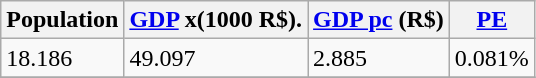<table class="wikitable" border="1">
<tr>
<th>Population </th>
<th><a href='#'>GDP</a> x(1000 R$).</th>
<th><a href='#'>GDP pc</a> (R$)</th>
<th><a href='#'>PE</a></th>
</tr>
<tr>
<td>18.186</td>
<td>49.097</td>
<td>2.885</td>
<td>0.081%</td>
</tr>
<tr>
</tr>
</table>
